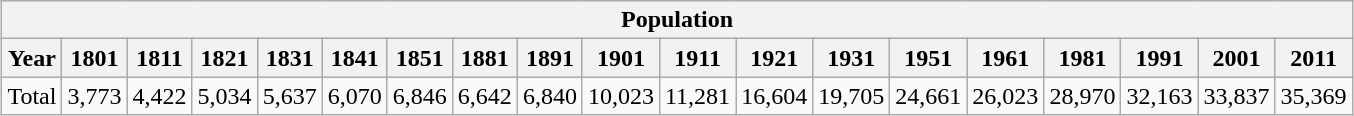<table class="wikitable" style="margin: 1em auto 1em auto;">
<tr>
<th colspan="19">Population</th>
</tr>
<tr>
<th>Year</th>
<th>1801</th>
<th>1811</th>
<th>1821</th>
<th>1831</th>
<th>1841</th>
<th>1851</th>
<th>1881</th>
<th>1891</th>
<th>1901</th>
<th>1911</th>
<th>1921</th>
<th>1931</th>
<th>1951</th>
<th>1961</th>
<th>1981</th>
<th>1991</th>
<th>2001</th>
<th>2011</th>
</tr>
<tr>
<td>Total</td>
<td>3,773</td>
<td>4,422</td>
<td>5,034</td>
<td>5,637</td>
<td>6,070</td>
<td>6,846</td>
<td>6,642</td>
<td>6,840</td>
<td>10,023</td>
<td>11,281</td>
<td>16,604</td>
<td>19,705</td>
<td>24,661</td>
<td>26,023</td>
<td>28,970</td>
<td>32,163</td>
<td>33,837</td>
<td>35,369</td>
</tr>
</table>
